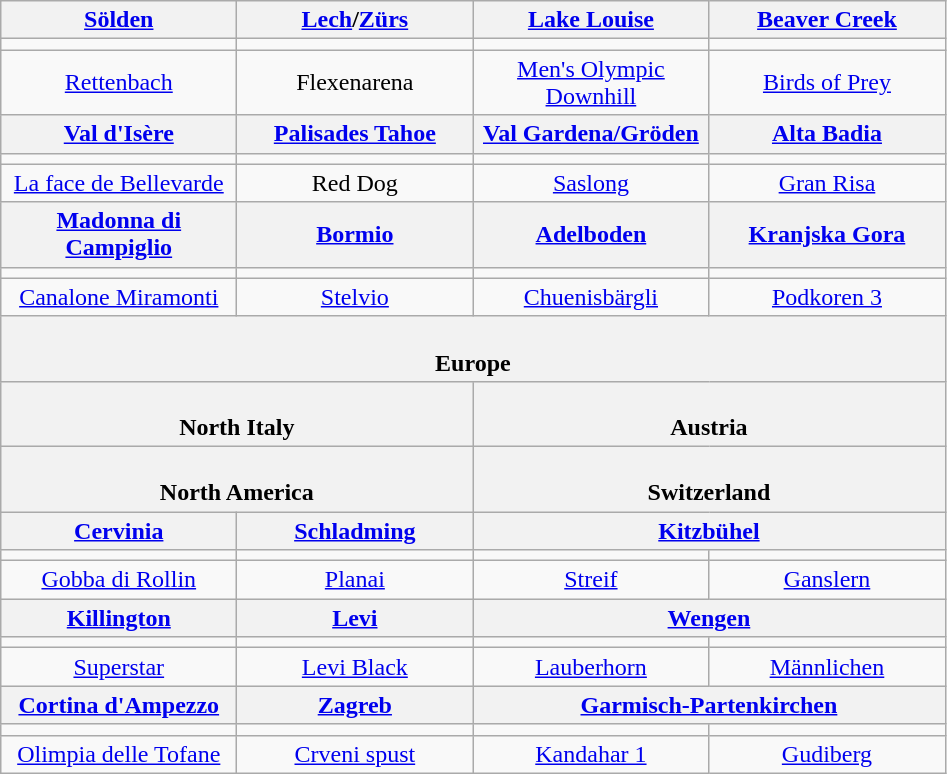<table class="wikitable" style="text-align:center">
<tr>
<th width=150> <a href='#'>Sölden</a></th>
<th width=150> <a href='#'>Lech</a>/<a href='#'>Zürs</a></th>
<th width=150> <a href='#'>Lake Louise</a></th>
<th width=150> <a href='#'>Beaver Creek</a></th>
</tr>
<tr>
<td></td>
<td></td>
<td></td>
<td></td>
</tr>
<tr>
<td><a href='#'>Rettenbach</a></td>
<td>Flexenarena</td>
<td><a href='#'>Men's Olympic Downhill</a></td>
<td><a href='#'>Birds of Prey</a></td>
</tr>
<tr>
<th width=150> <a href='#'>Val d'Isère</a></th>
<th width=150> <a href='#'>Palisades Tahoe</a></th>
<th width=150> <a href='#'>Val Gardena/Gröden</a></th>
<th width=150> <a href='#'>Alta Badia</a></th>
</tr>
<tr>
<td></td>
<td></td>
<td></td>
<td></td>
</tr>
<tr>
<td><a href='#'>La face de Bellevarde</a></td>
<td>Red Dog</td>
<td><a href='#'>Saslong</a></td>
<td><a href='#'>Gran Risa</a></td>
</tr>
<tr>
<th width=150> <a href='#'>Madonna di Campiglio</a></th>
<th width=150> <a href='#'>Bormio</a></th>
<th width=150> <a href='#'>Adelboden</a></th>
<th width=150> <a href='#'>Kranjska Gora</a></th>
</tr>
<tr>
<td></td>
<td></td>
<td></td>
<td></td>
</tr>
<tr>
<td><a href='#'>Canalone Miramonti</a></td>
<td><a href='#'>Stelvio</a></td>
<td><a href='#'>Chuenisbärgli</a></td>
<td><a href='#'>Podkoren 3</a></td>
</tr>
<tr>
<th colspan="4"><br>Europe
</th>
</tr>
<tr>
<th colspan="2"><br>North Italy
</th>
<th colspan="2"><br>Austria
</th>
</tr>
<tr>
<th colspan="2"><br>North America
</th>
<th colspan="2"><br>Switzerland
</th>
</tr>
<tr>
<th width=150> <a href='#'>Cervinia</a></th>
<th width=150> <a href='#'>Schladming</a></th>
<th width=300 colspan=2> <a href='#'>Kitzbühel</a></th>
</tr>
<tr>
<td></td>
<td></td>
<td></td>
<td></td>
</tr>
<tr>
<td><a href='#'>Gobba di Rollin</a></td>
<td><a href='#'>Planai</a></td>
<td><a href='#'>Streif</a></td>
<td><a href='#'>Ganslern</a></td>
</tr>
<tr>
<th width=150> <a href='#'>Killington</a></th>
<th width=150> <a href='#'>Levi</a></th>
<th width=300 colspan=2> <a href='#'>Wengen</a></th>
</tr>
<tr>
<td></td>
<td></td>
<td></td>
<td></td>
</tr>
<tr>
<td><a href='#'>Superstar</a></td>
<td><a href='#'>Levi Black</a></td>
<td><a href='#'>Lauberhorn</a></td>
<td><a href='#'>Männlichen</a></td>
</tr>
<tr>
<th width=150> <a href='#'>Cortina d'Ampezzo</a></th>
<th width=150> <a href='#'>Zagreb</a></th>
<th width=300 colspan=2> <a href='#'>Garmisch-Partenkirchen</a></th>
</tr>
<tr>
<td></td>
<td></td>
<td></td>
<td></td>
</tr>
<tr>
<td><a href='#'>Olimpia delle Tofane</a></td>
<td><a href='#'>Crveni spust</a></td>
<td><a href='#'>Kandahar 1</a></td>
<td><a href='#'>Gudiberg</a></td>
</tr>
</table>
